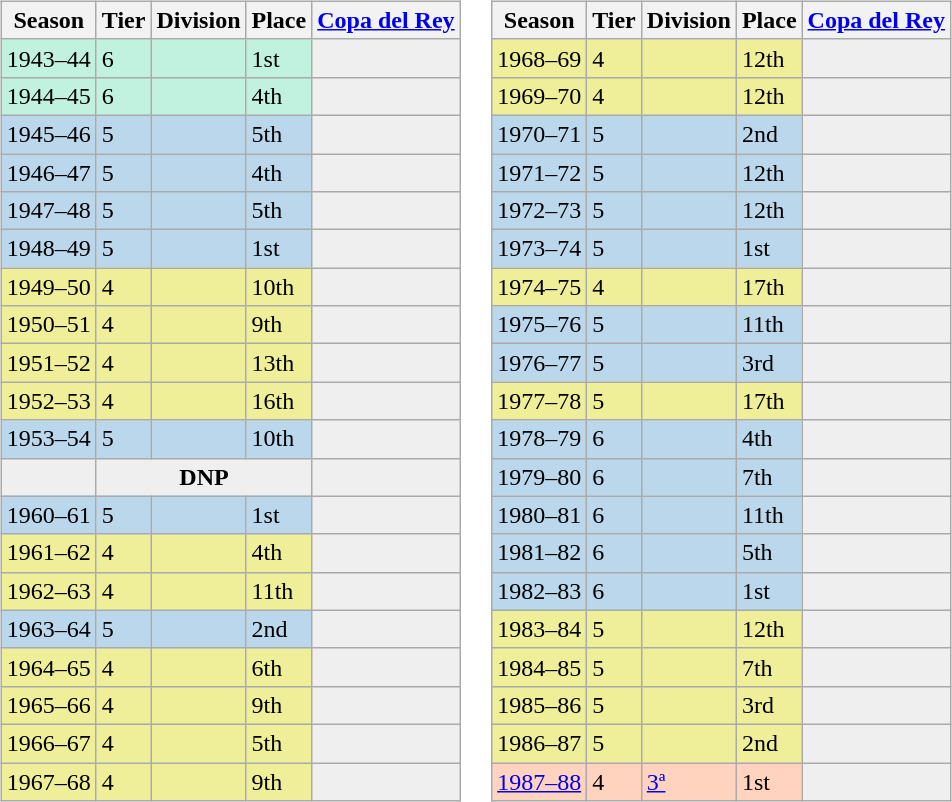<table>
<tr>
<td valign="top" width=0%><br><table class="wikitable">
<tr style="background:#f0f6fa;">
<th>Season</th>
<th>Tier</th>
<th>Division</th>
<th>Place</th>
<th><a href='#'>Copa del Rey</a></th>
</tr>
<tr>
<td style="background:#C0F2DF;">1943–44</td>
<td style="background:#C0F2DF;">6</td>
<td style="background:#C0F2DF;"></td>
<td style="background:#C0F2DF;">1st</td>
<th style="background:#efefef;"></th>
</tr>
<tr>
<td style="background:#C0F2DF;">1944–45</td>
<td style="background:#C0F2DF;">6</td>
<td style="background:#C0F2DF;"></td>
<td style="background:#C0F2DF;">4th</td>
<th style="background:#efefef;"></th>
</tr>
<tr>
<td style="background:#BBD7EC;">1945–46</td>
<td style="background:#BBD7EC;">5</td>
<td style="background:#BBD7EC;"></td>
<td style="background:#BBD7EC;">5th</td>
<th style="background:#efefef;"></th>
</tr>
<tr>
<td style="background:#BBD7EC;">1946–47</td>
<td style="background:#BBD7EC;">5</td>
<td style="background:#BBD7EC;"></td>
<td style="background:#BBD7EC;">4th</td>
<th style="background:#efefef;"></th>
</tr>
<tr>
<td style="background:#BBD7EC;">1947–48</td>
<td style="background:#BBD7EC;">5</td>
<td style="background:#BBD7EC;"></td>
<td style="background:#BBD7EC;">5th</td>
<th style="background:#efefef;"></th>
</tr>
<tr>
<td style="background:#BBD7EC;">1948–49</td>
<td style="background:#BBD7EC;">5</td>
<td style="background:#BBD7EC;"></td>
<td style="background:#BBD7EC;">1st</td>
<th style="background:#efefef;"></th>
</tr>
<tr>
<td style="background:#EFEF99;">1949–50</td>
<td style="background:#EFEF99;">4</td>
<td style="background:#EFEF99;"></td>
<td style="background:#EFEF99;">10th</td>
<th style="background:#efefef;"></th>
</tr>
<tr>
<td style="background:#EFEF99;">1950–51</td>
<td style="background:#EFEF99;">4</td>
<td style="background:#EFEF99;"></td>
<td style="background:#EFEF99;">9th</td>
<th style="background:#efefef;"></th>
</tr>
<tr>
<td style="background:#EFEF99;">1951–52</td>
<td style="background:#EFEF99;">4</td>
<td style="background:#EFEF99;"></td>
<td style="background:#EFEF99;">13th</td>
<th style="background:#efefef;"></th>
</tr>
<tr>
<td style="background:#EFEF99;">1952–53</td>
<td style="background:#EFEF99;">4</td>
<td style="background:#EFEF99;"></td>
<td style="background:#EFEF99;">16th</td>
<th style="background:#efefef;"></th>
</tr>
<tr>
<td style="background:#BBD7EC;">1953–54</td>
<td style="background:#BBD7EC;">5</td>
<td style="background:#BBD7EC;"></td>
<td style="background:#BBD7EC;">10th</td>
<th style="background:#efefef;"></th>
</tr>
<tr>
<td style="background:#efefef;"></td>
<th style="background:#efefef;" colspan="3">DNP</th>
<td style="background:#efefef;"></td>
</tr>
<tr>
<td style="background:#BBD7EC;">1960–61</td>
<td style="background:#BBD7EC;">5</td>
<td style="background:#BBD7EC;"></td>
<td style="background:#BBD7EC;">1st</td>
<th style="background:#efefef;"></th>
</tr>
<tr>
<td style="background:#EFEF99;">1961–62</td>
<td style="background:#EFEF99;">4</td>
<td style="background:#EFEF99;"></td>
<td style="background:#EFEF99;">4th</td>
<th style="background:#efefef;"></th>
</tr>
<tr>
<td style="background:#EFEF99;">1962–63</td>
<td style="background:#EFEF99;">4</td>
<td style="background:#EFEF99;"></td>
<td style="background:#EFEF99;">11th</td>
<th style="background:#efefef;"></th>
</tr>
<tr>
<td style="background:#BBD7EC;">1963–64</td>
<td style="background:#BBD7EC;">5</td>
<td style="background:#BBD7EC;"></td>
<td style="background:#BBD7EC;">2nd</td>
<th style="background:#efefef;"></th>
</tr>
<tr>
<td style="background:#EFEF99;">1964–65</td>
<td style="background:#EFEF99;">4</td>
<td style="background:#EFEF99;"></td>
<td style="background:#EFEF99;">6th</td>
<th style="background:#efefef;"></th>
</tr>
<tr>
<td style="background:#EFEF99;">1965–66</td>
<td style="background:#EFEF99;">4</td>
<td style="background:#EFEF99;"></td>
<td style="background:#EFEF99;">9th</td>
<th style="background:#efefef;"></th>
</tr>
<tr>
<td style="background:#EFEF99;">1966–67</td>
<td style="background:#EFEF99;">4</td>
<td style="background:#EFEF99;"></td>
<td style="background:#EFEF99;">5th</td>
<th style="background:#efefef;"></th>
</tr>
<tr>
<td style="background:#EFEF99;">1967–68</td>
<td style="background:#EFEF99;">4</td>
<td style="background:#EFEF99;"></td>
<td style="background:#EFEF99;">9th</td>
<th style="background:#efefef;"></th>
</tr>
</table>
</td>
<td valign="top" width=0%><br><table class="wikitable">
<tr style="background:#f0f6fa;">
<th>Season</th>
<th>Tier</th>
<th>Division</th>
<th>Place</th>
<th><a href='#'>Copa del Rey</a></th>
</tr>
<tr>
<td style="background:#EFEF99;">1968–69</td>
<td style="background:#EFEF99;">4</td>
<td style="background:#EFEF99;"></td>
<td style="background:#EFEF99;">12th</td>
<th style="background:#efefef;"></th>
</tr>
<tr>
<td style="background:#EFEF99;">1969–70</td>
<td style="background:#EFEF99;">4</td>
<td style="background:#EFEF99;"></td>
<td style="background:#EFEF99;">12th</td>
<th style="background:#efefef;"></th>
</tr>
<tr>
<td style="background:#BBD7EC;">1970–71</td>
<td style="background:#BBD7EC;">5</td>
<td style="background:#BBD7EC;"></td>
<td style="background:#BBD7EC;">2nd</td>
<th style="background:#efefef;"></th>
</tr>
<tr>
<td style="background:#BBD7EC;">1971–72</td>
<td style="background:#BBD7EC;">5</td>
<td style="background:#BBD7EC;"></td>
<td style="background:#BBD7EC;">12th</td>
<th style="background:#efefef;"></th>
</tr>
<tr>
<td style="background:#BBD7EC;">1972–73</td>
<td style="background:#BBD7EC;">5</td>
<td style="background:#BBD7EC;"></td>
<td style="background:#BBD7EC;">12th</td>
<th style="background:#efefef;"></th>
</tr>
<tr>
<td style="background:#BBD7EC;">1973–74</td>
<td style="background:#BBD7EC;">5</td>
<td style="background:#BBD7EC;"></td>
<td style="background:#BBD7EC;">1st</td>
<th style="background:#efefef;"></th>
</tr>
<tr>
<td style="background:#EFEF99;">1974–75</td>
<td style="background:#EFEF99;">4</td>
<td style="background:#EFEF99;"></td>
<td style="background:#EFEF99;">17th</td>
<th style="background:#efefef;"></th>
</tr>
<tr>
<td style="background:#BBD7EC;">1975–76</td>
<td style="background:#BBD7EC;">5</td>
<td style="background:#BBD7EC;"></td>
<td style="background:#BBD7EC;">11th</td>
<th style="background:#efefef;"></th>
</tr>
<tr>
<td style="background:#BBD7EC;">1976–77</td>
<td style="background:#BBD7EC;">5</td>
<td style="background:#BBD7EC;"></td>
<td style="background:#BBD7EC;">3rd</td>
<th style="background:#efefef;"></th>
</tr>
<tr>
<td style="background:#EFEF99;">1977–78</td>
<td style="background:#EFEF99;">5</td>
<td style="background:#EFEF99;"></td>
<td style="background:#EFEF99;">17th</td>
<th style="background:#efefef;"></th>
</tr>
<tr>
<td style="background:#BBD7EC;">1978–79</td>
<td style="background:#BBD7EC;">6</td>
<td style="background:#BBD7EC;"></td>
<td style="background:#BBD7EC;">4th</td>
<th style="background:#efefef;"></th>
</tr>
<tr>
<td style="background:#BBD7EC;">1979–80</td>
<td style="background:#BBD7EC;">6</td>
<td style="background:#BBD7EC;"></td>
<td style="background:#BBD7EC;">7th</td>
<th style="background:#efefef;"></th>
</tr>
<tr>
<td style="background:#BBD7EC;">1980–81</td>
<td style="background:#BBD7EC;">6</td>
<td style="background:#BBD7EC;"></td>
<td style="background:#BBD7EC;">11th</td>
<th style="background:#efefef;"></th>
</tr>
<tr>
<td style="background:#BBD7EC;">1981–82</td>
<td style="background:#BBD7EC;">6</td>
<td style="background:#BBD7EC;"></td>
<td style="background:#BBD7EC;">5th</td>
<th style="background:#efefef;"></th>
</tr>
<tr>
<td style="background:#BBD7EC;">1982–83</td>
<td style="background:#BBD7EC;">6</td>
<td style="background:#BBD7EC;"></td>
<td style="background:#BBD7EC;">1st</td>
<th style="background:#efefef;"></th>
</tr>
<tr>
<td style="background:#EFEF99;">1983–84</td>
<td style="background:#EFEF99;">5</td>
<td style="background:#EFEF99;"></td>
<td style="background:#EFEF99;">12th</td>
<th style="background:#efefef;"></th>
</tr>
<tr>
<td style="background:#EFEF99;">1984–85</td>
<td style="background:#EFEF99;">5</td>
<td style="background:#EFEF99;"></td>
<td style="background:#EFEF99;">7th</td>
<th style="background:#efefef;"></th>
</tr>
<tr>
<td style="background:#EFEF99;">1985–86</td>
<td style="background:#EFEF99;">5</td>
<td style="background:#EFEF99;"></td>
<td style="background:#EFEF99;">3rd</td>
<th style="background:#efefef;"></th>
</tr>
<tr>
<td style="background:#EFEF99;">1986–87</td>
<td style="background:#EFEF99;">5</td>
<td style="background:#EFEF99;"></td>
<td style="background:#EFEF99;">2nd</td>
<th style="background:#efefef;"></th>
</tr>
<tr>
<td style="background:#FFD3BD;"><a href='#'>1987–88</a></td>
<td style="background:#FFD3BD;">4</td>
<td style="background:#FFD3BD;"><a href='#'>3ª</a></td>
<td style="background:#FFD3BD;">1st</td>
<th style="background:#efefef;"></th>
</tr>
</table>
</td>
</tr>
</table>
